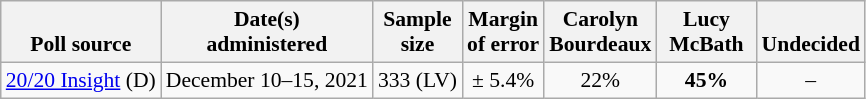<table class="wikitable" style="font-size:90%;text-align:center;">
<tr style="vertical-align:bottom">
<th>Poll source</th>
<th>Date(s)<br>administered</th>
<th>Sample<br>size</th>
<th>Margin<br>of error</th>
<th style="width:60px;">Carolyn<br>Bourdeaux</th>
<th style="width:60px;">Lucy<br>McBath</th>
<th>Undecided</th>
</tr>
<tr>
<td style="text-align:left;"><a href='#'>20/20 Insight</a> (D)</td>
<td>December 10–15, 2021</td>
<td>333 (LV)</td>
<td>± 5.4%</td>
<td>22%</td>
<td><strong>45%</strong></td>
<td>–</td>
</tr>
</table>
